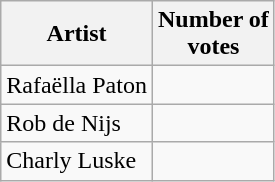<table class="wikitable">
<tr>
<th>Artist</th>
<th>Number of<br>votes</th>
</tr>
<tr>
<td>Rafaëlla Paton</td>
<td></td>
</tr>
<tr>
<td>Rob de Nijs</td>
<td></td>
</tr>
<tr>
<td>Charly Luske</td>
<td></td>
</tr>
</table>
